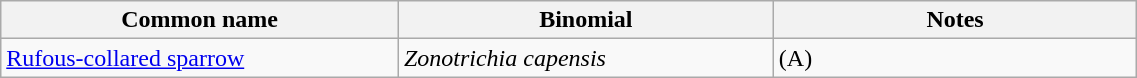<table width=60% class="wikitable">
<tr>
<th width=35%>Common name</th>
<th width=33%>Binomial</th>
<th width=32%>Notes</th>
</tr>
<tr>
<td><a href='#'>Rufous-collared sparrow</a></td>
<td><em>Zonotrichia capensis</em></td>
<td>(A)</td>
</tr>
</table>
